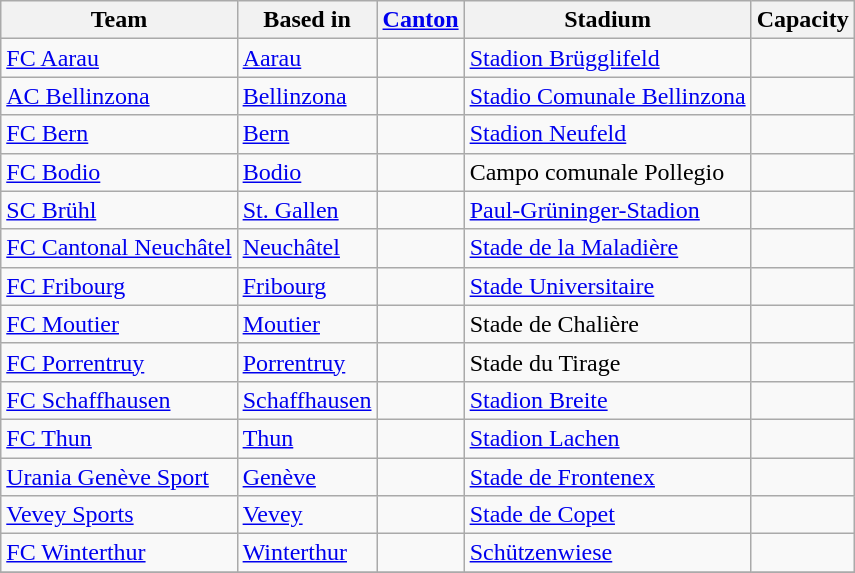<table class="wikitable sortable" style="text-align: left;">
<tr>
<th>Team</th>
<th>Based in</th>
<th><a href='#'>Canton</a></th>
<th>Stadium</th>
<th>Capacity</th>
</tr>
<tr>
<td><a href='#'>FC Aarau</a></td>
<td><a href='#'>Aarau</a></td>
<td></td>
<td><a href='#'>Stadion Brügglifeld</a></td>
<td></td>
</tr>
<tr>
<td><a href='#'>AC Bellinzona</a></td>
<td><a href='#'>Bellinzona</a></td>
<td></td>
<td><a href='#'>Stadio Comunale Bellinzona</a></td>
<td></td>
</tr>
<tr>
<td><a href='#'>FC Bern</a></td>
<td><a href='#'>Bern</a></td>
<td></td>
<td><a href='#'>Stadion Neufeld</a></td>
<td></td>
</tr>
<tr>
<td><a href='#'>FC Bodio</a></td>
<td><a href='#'>Bodio</a></td>
<td></td>
<td>Campo comunale Pollegio</td>
<td></td>
</tr>
<tr>
<td><a href='#'>SC Brühl</a></td>
<td><a href='#'>St. Gallen</a></td>
<td></td>
<td><a href='#'>Paul-Grüninger-Stadion</a></td>
<td></td>
</tr>
<tr>
<td><a href='#'>FC Cantonal Neuchâtel</a></td>
<td><a href='#'>Neuchâtel</a></td>
<td></td>
<td><a href='#'>Stade de la Maladière</a></td>
<td></td>
</tr>
<tr>
<td><a href='#'>FC Fribourg</a></td>
<td><a href='#'>Fribourg</a></td>
<td></td>
<td><a href='#'>Stade Universitaire</a></td>
<td></td>
</tr>
<tr>
<td><a href='#'>FC Moutier</a></td>
<td><a href='#'>Moutier</a></td>
<td></td>
<td>Stade de Chalière</td>
<td></td>
</tr>
<tr>
<td><a href='#'>FC Porrentruy</a></td>
<td><a href='#'>Porrentruy</a></td>
<td></td>
<td>Stade du Tirage</td>
<td></td>
</tr>
<tr>
<td><a href='#'>FC Schaffhausen</a></td>
<td><a href='#'>Schaffhausen</a></td>
<td></td>
<td><a href='#'>Stadion Breite</a></td>
<td></td>
</tr>
<tr>
<td><a href='#'>FC Thun</a></td>
<td><a href='#'>Thun</a></td>
<td></td>
<td><a href='#'>Stadion Lachen</a></td>
<td></td>
</tr>
<tr>
<td><a href='#'>Urania Genève Sport</a></td>
<td><a href='#'>Genève</a></td>
<td></td>
<td><a href='#'>Stade de Frontenex</a></td>
<td></td>
</tr>
<tr>
<td><a href='#'>Vevey Sports</a></td>
<td><a href='#'>Vevey</a></td>
<td></td>
<td><a href='#'>Stade de Copet</a></td>
<td></td>
</tr>
<tr>
<td><a href='#'>FC Winterthur</a></td>
<td><a href='#'>Winterthur</a></td>
<td></td>
<td><a href='#'>Schützenwiese</a></td>
<td></td>
</tr>
<tr>
</tr>
</table>
